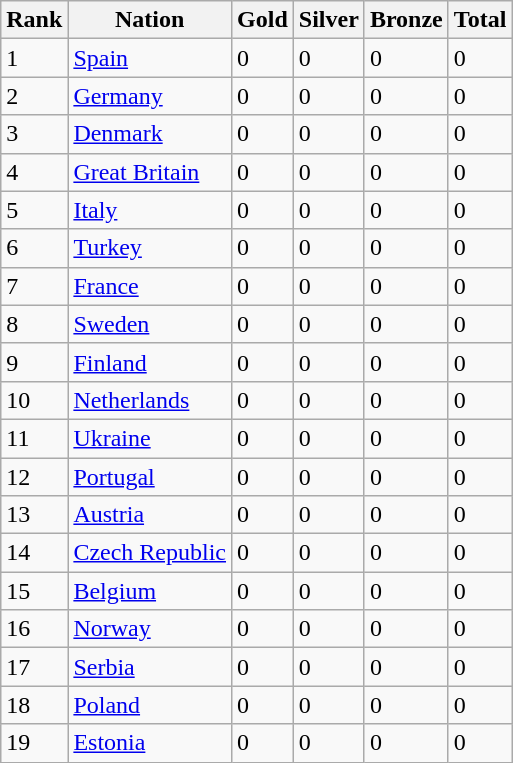<table class="wikitable">
<tr>
<th>Rank</th>
<th>Nation</th>
<th>Gold</th>
<th>Silver</th>
<th>Bronze</th>
<th>Total</th>
</tr>
<tr>
<td>1</td>
<td> <a href='#'>Spain</a></td>
<td>0</td>
<td>0</td>
<td>0</td>
<td>0</td>
</tr>
<tr>
<td>2</td>
<td> <a href='#'>Germany</a></td>
<td>0</td>
<td>0</td>
<td>0</td>
<td>0</td>
</tr>
<tr>
<td>3</td>
<td> <a href='#'>Denmark</a></td>
<td>0</td>
<td>0</td>
<td>0</td>
<td>0</td>
</tr>
<tr>
<td>4</td>
<td> <a href='#'>Great Britain</a></td>
<td>0</td>
<td>0</td>
<td>0</td>
<td>0</td>
</tr>
<tr>
<td>5</td>
<td> <a href='#'>Italy</a></td>
<td>0</td>
<td>0</td>
<td>0</td>
<td>0</td>
</tr>
<tr>
<td>6</td>
<td> <a href='#'>Turkey</a></td>
<td>0</td>
<td>0</td>
<td>0</td>
<td>0</td>
</tr>
<tr>
<td>7</td>
<td> <a href='#'>France</a></td>
<td>0</td>
<td>0</td>
<td>0</td>
<td>0</td>
</tr>
<tr>
<td>8</td>
<td> <a href='#'>Sweden</a></td>
<td>0</td>
<td>0</td>
<td>0</td>
<td>0</td>
</tr>
<tr>
<td>9</td>
<td> <a href='#'>Finland</a></td>
<td>0</td>
<td>0</td>
<td>0</td>
<td>0</td>
</tr>
<tr>
<td>10</td>
<td> <a href='#'>Netherlands</a></td>
<td>0</td>
<td>0</td>
<td>0</td>
<td>0</td>
</tr>
<tr>
<td>11</td>
<td> <a href='#'>Ukraine</a></td>
<td>0</td>
<td>0</td>
<td>0</td>
<td>0</td>
</tr>
<tr>
<td>12</td>
<td> <a href='#'>Portugal</a></td>
<td>0</td>
<td>0</td>
<td>0</td>
<td>0</td>
</tr>
<tr>
<td>13</td>
<td> <a href='#'>Austria</a></td>
<td>0</td>
<td>0</td>
<td>0</td>
<td>0</td>
</tr>
<tr>
<td>14</td>
<td> <a href='#'>Czech Republic</a></td>
<td>0</td>
<td>0</td>
<td>0</td>
<td>0</td>
</tr>
<tr>
<td>15</td>
<td> <a href='#'>Belgium</a></td>
<td>0</td>
<td>0</td>
<td>0</td>
<td>0</td>
</tr>
<tr>
<td>16</td>
<td> <a href='#'>Norway</a></td>
<td>0</td>
<td>0</td>
<td>0</td>
<td>0</td>
</tr>
<tr>
<td>17</td>
<td> <a href='#'>Serbia</a></td>
<td>0</td>
<td>0</td>
<td>0</td>
<td>0</td>
</tr>
<tr>
<td>18</td>
<td> <a href='#'>Poland</a></td>
<td>0</td>
<td>0</td>
<td>0</td>
<td>0</td>
</tr>
<tr>
<td>19</td>
<td> <a href='#'>Estonia</a></td>
<td>0</td>
<td>0</td>
<td>0</td>
<td>0</td>
</tr>
</table>
